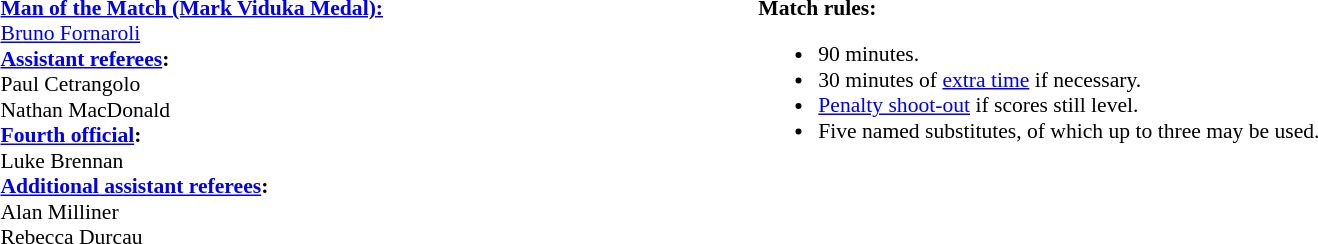<table style="width:100%;font-size:90%">
<tr>
<td><br><strong><a href='#'>Man of the Match (Mark Viduka Medal):</a></strong>
<br><a href='#'>Bruno Fornaroli</a><br><strong><a href='#'>Assistant referees</a>:</strong>
<br>Paul Cetrangolo
<br>Nathan MacDonald
<br><strong><a href='#'>Fourth official</a>:</strong>
<br>Luke Brennan
<br><strong><a href='#'>Additional assistant referees</a>:</strong>
<br>Alan Milliner
<br>Rebecca Durcau</td>
<td style="width:60%; vertical-align:top"><br><strong>Match rules:</strong><ul><li>90 minutes.</li><li>30 minutes of <a href='#'>extra time</a> if necessary.</li><li><a href='#'>Penalty shoot-out</a> if scores still level.</li><li>Five named substitutes, of which up to three may be used.</li></ul></td>
</tr>
</table>
